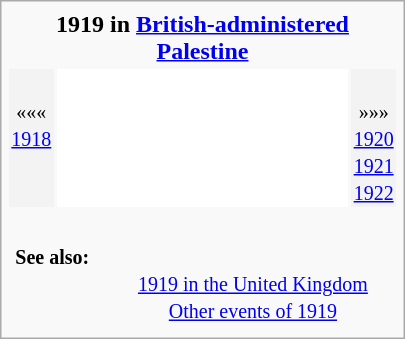<table class="infobox" style="text-align: center; width: 270px">
<tr>
<td align="center" colspan="3"><strong>1919 in <a href='#'>British-administered Palestine</a></strong></td>
</tr>
<tr>
<td style="background-color: #f3f3f3"><br><small>«««<br><a href='#'>1918</a></small></td>
<td style="background: white" align="center"><br><table style="width: 188px; background: inherit">
<tr valign="top">
<td align="center"><br></td>
</tr>
</table>
</td>
<td style="background-color: #f3f3f3"><br><small>»»»<br><a href='#'>1920</a><br><a href='#'>1921</a><br><a href='#'>1922</a></small></td>
</tr>
<tr valign="top">
<td colspan="3"><br><table style="width: 100%; border-width: 0; margin: 0; padding: 0; border-collapse: yes">
<tr valign="top">
<th style="text-align: left"><small><strong>See also:</strong></small></th>
<td></td>
<td><br><small><a href='#'>1919 in the United Kingdom</a><br><a href='#'>Other events of 1919</a></small></td>
</tr>
</table>
</td>
</tr>
</table>
